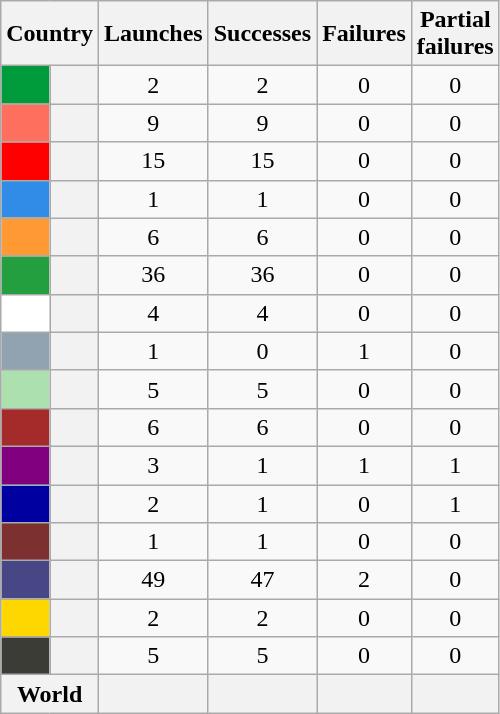<table class="wikitable sortable" style="text-align:center;">
<tr>
<th colspan=2>Country</th>
<th>Launches</th>
<th>Successes</th>
<th>Failures</th>
<th>Partial <br> failures</th>
</tr>
<tr>
<th style="background:#009c3b;"></th>
<th style="text-align:left;"></th>
<td>2</td>
<td>2</td>
<td>0</td>
<td>0</td>
</tr>
<tr>
<th style="background:#fe6f5e;"></th>
<th style="text-align:left;"></th>
<td>9</td>
<td>9</td>
<td>0</td>
<td>0</td>
</tr>
<tr>
<th style="background:#ff0000;"></th>
<th style="text-align:left;"></th>
<td>15</td>
<td>15</td>
<td>0</td>
<td>0</td>
</tr>
<tr>
<th style="background:#318ce7;"></th>
<th style="text-align:left;"></th>
<td>1</td>
<td>1</td>
<td>0</td>
<td>0</td>
</tr>
<tr>
<th style="background:#ff9933;"></th>
<th style="text-align:left;"></th>
<td>6</td>
<td>6</td>
<td>0</td>
<td>0</td>
</tr>
<tr>
<th style="background:#239f40;"></th>
<th style="text-align:left;"></th>
<td>36</td>
<td>36</td>
<td>0</td>
<td>0</td>
</tr>
<tr>
<th style="background:#ffffff;"></th>
<th style="text-align:left;"></th>
<td>4</td>
<td>4</td>
<td>0</td>
<td>0</td>
</tr>
<tr>
<th style="background:#91a3b0;"></th>
<th style="text-align:left;"></th>
<td>1</td>
<td>0</td>
<td>1</td>
<td>0</td>
</tr>
<tr>
<th style="background:#ace1af;"></th>
<th style="text-align:left;"></th>
<td>5</td>
<td>5</td>
<td>0</td>
<td>0</td>
</tr>
<tr>
<th style="background:#a52a2a;"></th>
<th style="text-align:left;"></th>
<td>6</td>
<td>6</td>
<td>0</td>
<td>0</td>
</tr>
<tr>
<th style="background:#800080;"></th>
<th style="text-align:left;"></th>
<td>3</td>
<td>1</td>
<td>1</td>
<td>1</td>
</tr>
<tr>
<th style="background:#0000a0;"></th>
<th style="text-align:left;"></th>
<td>2</td>
<td>1</td>
<td>0</td>
<td>1</td>
</tr>
<tr>
<th style="background:#7c3030;"></th>
<th style="text-align:left;"></th>
<td>1</td>
<td>1</td>
<td>0</td>
<td>0</td>
</tr>
<tr>
<th style="background:#484785;"></th>
<th style="text-align:left;"></th>
<td>49</td>
<td>47</td>
<td>2</td>
<td>0</td>
</tr>
<tr>
<th style="background:#ffd700;"></th>
<th style="text-align:left;"></th>
<td>2</td>
<td>2</td>
<td>0</td>
<td>0</td>
</tr>
<tr>
<th style="background:#3b3c36;"></th>
<th style="text-align:left;"></th>
<td>5</td>
<td>5</td>
<td>0</td>
<td>0</td>
</tr>
<tr class="sortbottom">
<th colspan="2">World</th>
<th></th>
<th></th>
<th></th>
<th></th>
</tr>
</table>
